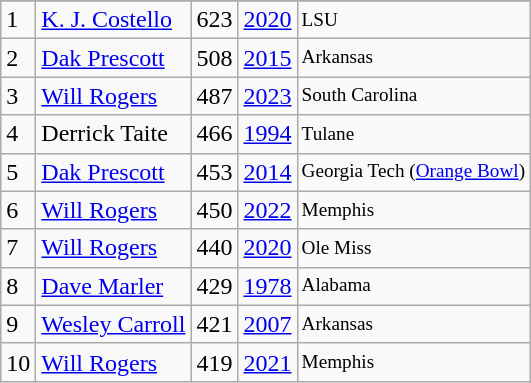<table class="wikitable">
<tr>
</tr>
<tr>
<td>1</td>
<td><a href='#'>K. J. Costello</a></td>
<td>623</td>
<td><a href='#'>2020</a></td>
<td style="font-size:80%;">LSU</td>
</tr>
<tr>
<td>2</td>
<td><a href='#'>Dak Prescott</a></td>
<td>508</td>
<td><a href='#'>2015</a></td>
<td style="font-size:80%;">Arkansas</td>
</tr>
<tr>
<td>3</td>
<td><a href='#'>Will Rogers</a></td>
<td>487</td>
<td><a href='#'>2023</a></td>
<td style="font-size:80%;">South Carolina</td>
</tr>
<tr>
<td>4</td>
<td>Derrick Taite</td>
<td>466</td>
<td><a href='#'>1994</a></td>
<td style="font-size:80%;">Tulane</td>
</tr>
<tr>
<td>5</td>
<td><a href='#'>Dak Prescott</a></td>
<td>453</td>
<td><a href='#'>2014</a></td>
<td style="font-size:80%;">Georgia Tech (<a href='#'>Orange Bowl</a>)</td>
</tr>
<tr>
<td>6</td>
<td><a href='#'>Will Rogers</a></td>
<td>450</td>
<td><a href='#'>2022</a></td>
<td style="font-size:80%;">Memphis</td>
</tr>
<tr>
<td>7</td>
<td><a href='#'>Will Rogers</a></td>
<td>440</td>
<td><a href='#'>2020</a></td>
<td style="font-size:80%;">Ole Miss</td>
</tr>
<tr>
<td>8</td>
<td><a href='#'>Dave Marler</a></td>
<td>429</td>
<td><a href='#'>1978</a></td>
<td style="font-size:80%;">Alabama</td>
</tr>
<tr>
<td>9</td>
<td><a href='#'>Wesley Carroll</a></td>
<td>421</td>
<td><a href='#'>2007</a></td>
<td style="font-size:80%;">Arkansas</td>
</tr>
<tr>
<td>10</td>
<td><a href='#'>Will Rogers</a></td>
<td>419</td>
<td><a href='#'>2021</a></td>
<td style="font-size:80%;">Memphis</td>
</tr>
</table>
